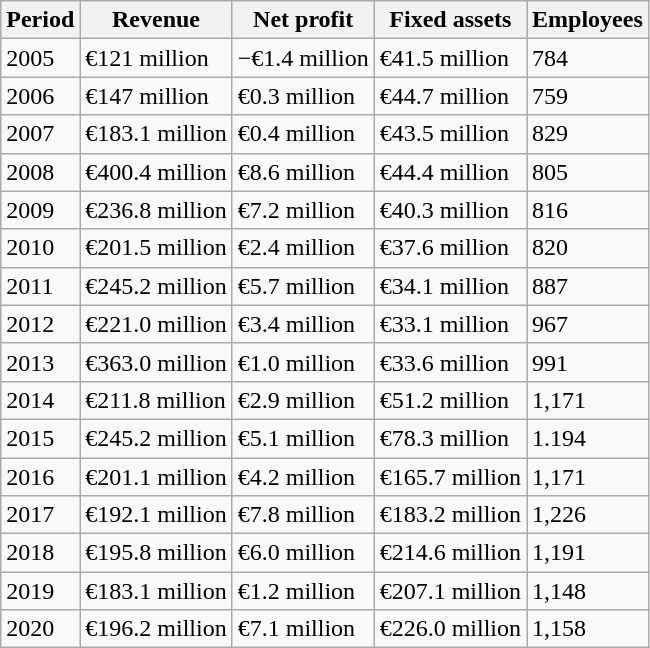<table class="wikitable">
<tr>
<th><strong>Period</strong></th>
<th align="center"><strong>Revenue</strong></th>
<th align="left"><strong>Net profit</strong></th>
<th align="left"><strong>Fixed assets</strong></th>
<th align="left"><strong>Employees</strong></th>
</tr>
<tr>
<td>2005</td>
<td>€121 million</td>
<td>−€1.4 million</td>
<td>€41.5 million</td>
<td>784</td>
</tr>
<tr>
<td>2006</td>
<td>€147 million</td>
<td>€0.3 million</td>
<td>€44.7 million</td>
<td>759</td>
</tr>
<tr>
<td>2007</td>
<td>€183.1 million</td>
<td>€0.4 million</td>
<td>€43.5 million</td>
<td>829</td>
</tr>
<tr>
<td>2008</td>
<td>€400.4 million</td>
<td>€8.6 million</td>
<td>€44.4 million</td>
<td>805</td>
</tr>
<tr>
<td>2009</td>
<td>€236.8 million</td>
<td>€7.2 million</td>
<td>€40.3 million</td>
<td>816</td>
</tr>
<tr>
<td>2010</td>
<td>€201.5 million</td>
<td>€2.4 million</td>
<td>€37.6 million</td>
<td>820</td>
</tr>
<tr>
<td>2011</td>
<td>€245.2 million</td>
<td>€5.7 million</td>
<td>€34.1 million</td>
<td>887</td>
</tr>
<tr>
<td>2012</td>
<td>€221.0 million</td>
<td>€3.4 million</td>
<td>€33.1 million</td>
<td>967</td>
</tr>
<tr>
<td>2013</td>
<td>€363.0 million</td>
<td>€1.0 million</td>
<td>€33.6 million</td>
<td>991</td>
</tr>
<tr>
<td>2014</td>
<td>€211.8 million</td>
<td>€2.9 million</td>
<td>€51.2 million</td>
<td>1,171</td>
</tr>
<tr>
<td>2015</td>
<td>€245.2 million</td>
<td>€5.1 million</td>
<td>€78.3 million</td>
<td>1.194</td>
</tr>
<tr>
<td>2016</td>
<td>€201.1 million</td>
<td>€4.2 million</td>
<td>€165.7 million</td>
<td>1,171</td>
</tr>
<tr>
<td>2017</td>
<td>€192.1 million</td>
<td>€7.8 million</td>
<td>€183.2 million</td>
<td>1,226</td>
</tr>
<tr>
<td>2018</td>
<td>€195.8 million</td>
<td>€6.0 million</td>
<td>€214.6 million</td>
<td>1,191</td>
</tr>
<tr>
<td>2019</td>
<td>€183.1 million</td>
<td>€1.2 million</td>
<td>€207.1 million</td>
<td>1,148</td>
</tr>
<tr>
<td>2020</td>
<td>€196.2 million</td>
<td>€7.1 million</td>
<td>€226.0 million</td>
<td>1,158</td>
</tr>
</table>
